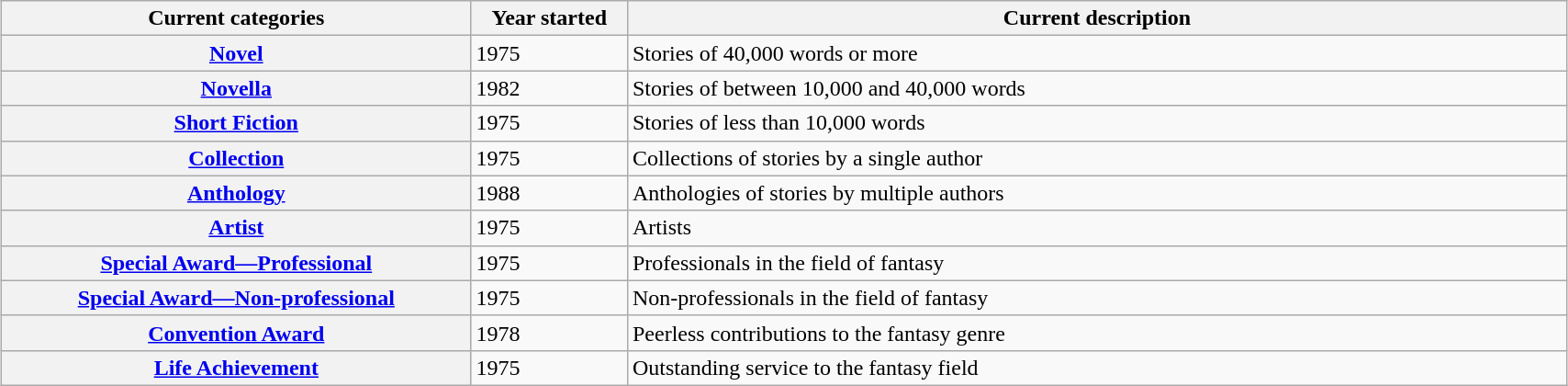<table class="wikitable" width="90%" cellpadding="5" style="margin: 1em auto 1em auto">
<tr>
<th width="30%" scope="col">Current categories</th>
<th width="10%" align="center" scope="col">Year started</th>
<th width="60%" scope="col">Current description</th>
</tr>
<tr>
<th scope="row"><a href='#'>Novel</a></th>
<td>1975</td>
<td>Stories of 40,000 words or more</td>
</tr>
<tr>
<th scope="row"><a href='#'>Novella</a></th>
<td>1982</td>
<td>Stories of between 10,000 and 40,000 words</td>
</tr>
<tr>
<th scope="row"><a href='#'>Short Fiction</a></th>
<td>1975</td>
<td>Stories of less than 10,000 words</td>
</tr>
<tr>
<th scope="row"><a href='#'>Collection</a></th>
<td>1975</td>
<td>Collections of stories by a single author</td>
</tr>
<tr>
<th scope="row"><a href='#'>Anthology</a></th>
<td>1988</td>
<td>Anthologies of stories by multiple authors</td>
</tr>
<tr>
<th scope="row"><a href='#'>Artist</a></th>
<td>1975</td>
<td>Artists</td>
</tr>
<tr>
<th scope="row"><a href='#'>Special Award—Professional</a></th>
<td>1975</td>
<td>Professionals in the field of fantasy</td>
</tr>
<tr>
<th scope="row"><a href='#'>Special Award—Non-professional</a></th>
<td>1975</td>
<td>Non-professionals in the field of fantasy</td>
</tr>
<tr>
<th scope="row"><a href='#'>Convention Award</a></th>
<td>1978</td>
<td>Peerless contributions to the fantasy genre</td>
</tr>
<tr>
<th scope="row"><a href='#'>Life Achievement</a></th>
<td>1975</td>
<td>Outstanding service to the fantasy field</td>
</tr>
</table>
